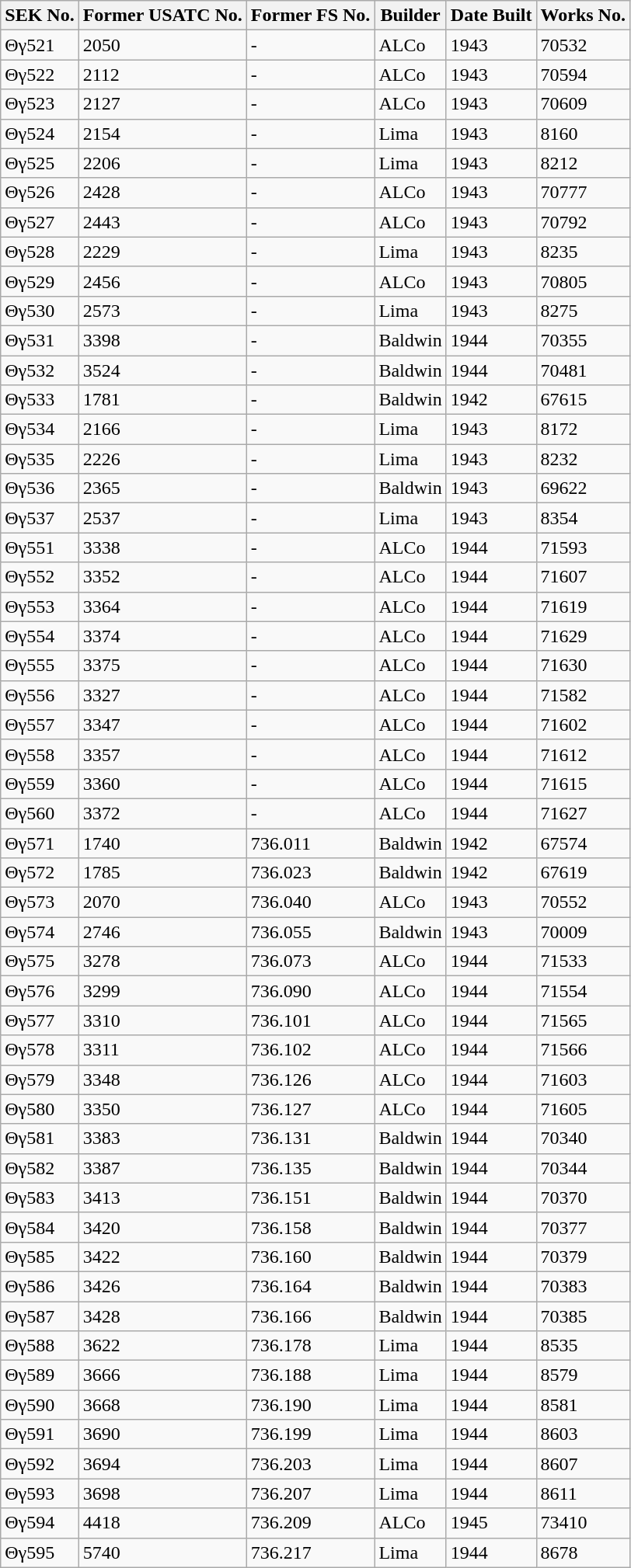<table class="wikitable sortable collapsible collapsed">
<tr>
<th>SEK No.</th>
<th>Former USATC No.</th>
<th>Former FS No.</th>
<th>Builder</th>
<th>Date Built</th>
<th>Works No.</th>
</tr>
<tr>
<td>Θγ521</td>
<td>2050</td>
<td>-</td>
<td>ALCo</td>
<td>1943</td>
<td>70532</td>
</tr>
<tr>
<td>Θγ522</td>
<td>2112</td>
<td>-</td>
<td>ALCo</td>
<td>1943</td>
<td>70594</td>
</tr>
<tr>
<td>Θγ523</td>
<td>2127</td>
<td>-</td>
<td>ALCo</td>
<td>1943</td>
<td>70609</td>
</tr>
<tr>
<td>Θγ524</td>
<td>2154</td>
<td>-</td>
<td>Lima</td>
<td>1943</td>
<td>8160</td>
</tr>
<tr>
<td>Θγ525</td>
<td>2206</td>
<td>-</td>
<td>Lima</td>
<td>1943</td>
<td>8212</td>
</tr>
<tr>
<td>Θγ526</td>
<td>2428</td>
<td>-</td>
<td>ALCo</td>
<td>1943</td>
<td>70777</td>
</tr>
<tr>
<td>Θγ527</td>
<td>2443</td>
<td>-</td>
<td>ALCo</td>
<td>1943</td>
<td>70792</td>
</tr>
<tr>
<td>Θγ528</td>
<td>2229</td>
<td>-</td>
<td>Lima</td>
<td>1943</td>
<td>8235</td>
</tr>
<tr>
<td>Θγ529</td>
<td>2456</td>
<td>-</td>
<td>ALCo</td>
<td>1943</td>
<td>70805</td>
</tr>
<tr>
<td>Θγ530</td>
<td>2573</td>
<td>-</td>
<td>Lima</td>
<td>1943</td>
<td>8275</td>
</tr>
<tr>
<td>Θγ531</td>
<td>3398</td>
<td>-</td>
<td>Baldwin</td>
<td>1944</td>
<td>70355</td>
</tr>
<tr>
<td>Θγ532</td>
<td>3524</td>
<td>-</td>
<td>Baldwin</td>
<td>1944</td>
<td>70481</td>
</tr>
<tr>
<td>Θγ533</td>
<td>1781</td>
<td>-</td>
<td>Baldwin</td>
<td>1942</td>
<td>67615</td>
</tr>
<tr>
<td>Θγ534</td>
<td>2166</td>
<td>-</td>
<td>Lima</td>
<td>1943</td>
<td>8172</td>
</tr>
<tr>
<td>Θγ535</td>
<td>2226</td>
<td>-</td>
<td>Lima</td>
<td>1943</td>
<td>8232</td>
</tr>
<tr>
<td>Θγ536</td>
<td>2365</td>
<td>-</td>
<td>Baldwin</td>
<td>1943</td>
<td>69622</td>
</tr>
<tr>
<td>Θγ537</td>
<td>2537</td>
<td>-</td>
<td>Lima</td>
<td>1943</td>
<td>8354</td>
</tr>
<tr>
<td>Θγ551</td>
<td>3338</td>
<td>-</td>
<td>ALCo</td>
<td>1944</td>
<td>71593</td>
</tr>
<tr>
<td>Θγ552</td>
<td>3352</td>
<td>-</td>
<td>ALCo</td>
<td>1944</td>
<td>71607</td>
</tr>
<tr>
<td>Θγ553</td>
<td>3364</td>
<td>-</td>
<td>ALCo</td>
<td>1944</td>
<td>71619</td>
</tr>
<tr>
<td>Θγ554</td>
<td>3374</td>
<td>-</td>
<td>ALCo</td>
<td>1944</td>
<td>71629</td>
</tr>
<tr>
<td>Θγ555</td>
<td>3375</td>
<td>-</td>
<td>ALCo</td>
<td>1944</td>
<td>71630</td>
</tr>
<tr>
<td>Θγ556</td>
<td>3327</td>
<td>-</td>
<td>ALCo</td>
<td>1944</td>
<td>71582</td>
</tr>
<tr>
<td>Θγ557</td>
<td>3347</td>
<td>-</td>
<td>ALCo</td>
<td>1944</td>
<td>71602</td>
</tr>
<tr>
<td>Θγ558</td>
<td>3357</td>
<td>-</td>
<td>ALCo</td>
<td>1944</td>
<td>71612</td>
</tr>
<tr>
<td>Θγ559</td>
<td>3360</td>
<td>-</td>
<td>ALCo</td>
<td>1944</td>
<td>71615</td>
</tr>
<tr>
<td>Θγ560</td>
<td>3372</td>
<td>-</td>
<td>ALCo</td>
<td>1944</td>
<td>71627</td>
</tr>
<tr>
<td>Θγ571</td>
<td>1740</td>
<td>736.011</td>
<td>Baldwin</td>
<td>1942</td>
<td>67574</td>
</tr>
<tr>
<td>Θγ572</td>
<td>1785</td>
<td>736.023</td>
<td>Baldwin</td>
<td>1942</td>
<td>67619</td>
</tr>
<tr>
<td>Θγ573</td>
<td>2070</td>
<td>736.040</td>
<td>ALCo</td>
<td>1943</td>
<td>70552</td>
</tr>
<tr>
<td>Θγ574</td>
<td>2746</td>
<td>736.055</td>
<td>Baldwin</td>
<td>1943</td>
<td>70009</td>
</tr>
<tr>
<td>Θγ575</td>
<td>3278</td>
<td>736.073</td>
<td>ALCo</td>
<td>1944</td>
<td>71533</td>
</tr>
<tr>
<td>Θγ576</td>
<td>3299</td>
<td>736.090</td>
<td>ALCo</td>
<td>1944</td>
<td>71554</td>
</tr>
<tr>
<td>Θγ577</td>
<td>3310</td>
<td>736.101</td>
<td>ALCo</td>
<td>1944</td>
<td>71565</td>
</tr>
<tr>
<td>Θγ578</td>
<td>3311</td>
<td>736.102</td>
<td>ALCo</td>
<td>1944</td>
<td>71566</td>
</tr>
<tr>
<td>Θγ579</td>
<td>3348</td>
<td>736.126</td>
<td>ALCo</td>
<td>1944</td>
<td>71603</td>
</tr>
<tr>
<td>Θγ580</td>
<td>3350</td>
<td>736.127</td>
<td>ALCo</td>
<td>1944</td>
<td>71605</td>
</tr>
<tr>
<td>Θγ581</td>
<td>3383</td>
<td>736.131</td>
<td>Baldwin</td>
<td>1944</td>
<td>70340</td>
</tr>
<tr>
<td>Θγ582</td>
<td>3387</td>
<td>736.135</td>
<td>Baldwin</td>
<td>1944</td>
<td>70344</td>
</tr>
<tr>
<td>Θγ583</td>
<td>3413</td>
<td>736.151</td>
<td>Baldwin</td>
<td>1944</td>
<td>70370</td>
</tr>
<tr>
<td>Θγ584</td>
<td>3420</td>
<td>736.158</td>
<td>Baldwin</td>
<td>1944</td>
<td>70377</td>
</tr>
<tr>
<td>Θγ585</td>
<td>3422</td>
<td>736.160</td>
<td>Baldwin</td>
<td>1944</td>
<td>70379</td>
</tr>
<tr>
<td>Θγ586</td>
<td>3426</td>
<td>736.164</td>
<td>Baldwin</td>
<td>1944</td>
<td>70383</td>
</tr>
<tr>
<td>Θγ587</td>
<td>3428</td>
<td>736.166</td>
<td>Baldwin</td>
<td>1944</td>
<td>70385</td>
</tr>
<tr>
<td>Θγ588</td>
<td>3622</td>
<td>736.178</td>
<td>Lima</td>
<td>1944</td>
<td>8535</td>
</tr>
<tr>
<td>Θγ589</td>
<td>3666</td>
<td>736.188</td>
<td>Lima</td>
<td>1944</td>
<td>8579</td>
</tr>
<tr>
<td>Θγ590</td>
<td>3668</td>
<td>736.190</td>
<td>Lima</td>
<td>1944</td>
<td>8581</td>
</tr>
<tr>
<td>Θγ591</td>
<td>3690</td>
<td>736.199</td>
<td>Lima</td>
<td>1944</td>
<td>8603</td>
</tr>
<tr>
<td>Θγ592</td>
<td>3694</td>
<td>736.203</td>
<td>Lima</td>
<td>1944</td>
<td>8607</td>
</tr>
<tr>
<td>Θγ593</td>
<td>3698</td>
<td>736.207</td>
<td>Lima</td>
<td>1944</td>
<td>8611</td>
</tr>
<tr>
<td>Θγ594</td>
<td>4418</td>
<td>736.209</td>
<td>ALCo</td>
<td>1945</td>
<td>73410</td>
</tr>
<tr>
<td>Θγ595</td>
<td>5740</td>
<td>736.217</td>
<td>Lima</td>
<td>1944</td>
<td>8678</td>
</tr>
</table>
